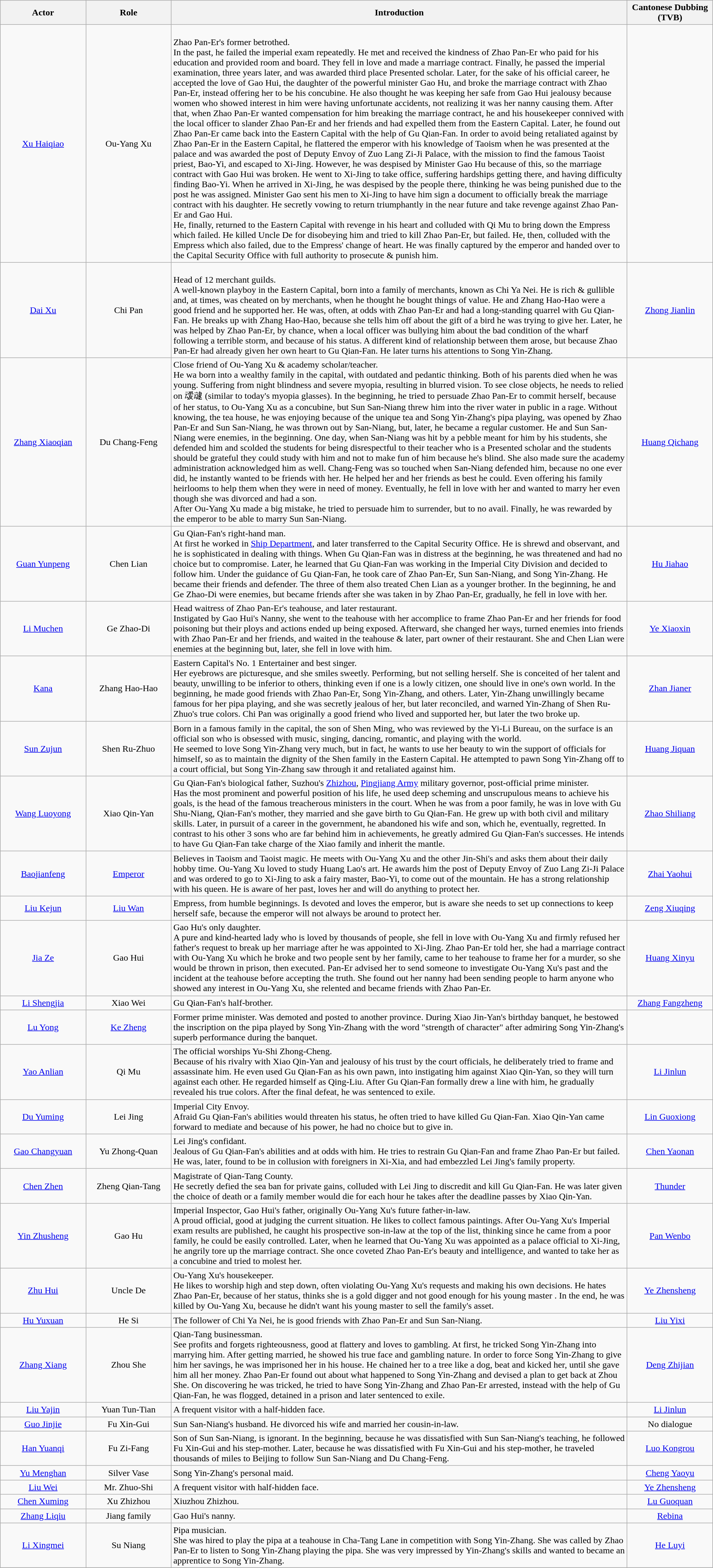<table class="wikitable" width="100%" style="text-align:center">
<tr>
<th width="12%">Actor</th>
<th width="12%">Role</th>
<th>Introduction</th>
<th width="12%">Cantonese Dubbing (TVB)</th>
</tr>
<tr>
<td><a href='#'>Xu Haiqiao</a></td>
<td>Ou-Yang Xu</td>
<td align=left><br>Zhao Pan-Er's former betrothed.<br>In the past, he failed the imperial exam repeatedly. He met and received the kindness of Zhao Pan-Er who paid for his education and provided room and board. They fell in love and made a marriage contract. Finally, he passed the imperial examination, three years later, and was awarded third place Presented scholar. Later, for the sake of his official career, he accepted the love of Gao Hui, the daughter of the powerful minister Gao Hu, and broke the marriage contract with Zhao Pan-Er, instead offering her to be his concubine. He also thought he was keeping her safe from Gao Hui jealousy because women who showed interest in him were having unfortunate accidents, not realizing it was her nanny causing them. 
After that, when Zhao Pan-Er wanted compensation for him breaking the marriage contract, he and his housekeeper connived with the local officer to slander Zhao Pan-Er and her friends and had expelled them from the Eastern Capital. Later, he found out Zhao Pan-Er came back into the Eastern Capital with the help of Gu Qian-Fan. In order to avoid being retaliated against by Zhao Pan-Er in the Eastern Capital, he flattered the emperor with his knowledge of Taoism when he was presented at the palace and was awarded the post of Deputy Envoy of Zuo Lang Zi-Ji Palace, with the mission to find the famous Taoist priest, Bao-Yi, and escaped to Xi-Jing. 
However, he was despised by Minister Gao Hu because of this, so the marriage contract with Gao Hui was broken. He went to Xi-Jing to take office, suffering hardships getting there, and having difficulty finding Bao-Yi. When he arrived in Xi-Jing, he was despised by the people there, thinking he was being punished due to the post he was assigned. Minister Gao sent his men to Xi-Jing to have him sign a document to officially break the marriage contract with his daughter. He secretly vowing to return triumphantly in the near future and take revenge against Zhao Pan-Er and Gao Hui.<br>He, finally, returned to the Eastern Capital with revenge in his heart and colluded with Qi Mu to bring down the Empress which failed. He killed Uncle De for disobeying him and tried to kill Zhao Pan-Er, but failed. He, then, colluded with the Empress which also failed, due to the Empress' change of heart. He was finally captured by the emperor and handed over to the Capital Security Office with full authority to prosecute & punish him.</td>
<td></td>
</tr>
<tr>
<td><a href='#'>Dai Xu</a></td>
<td>Chi Pan</td>
<td align=left><br>Head of 12 merchant guilds.<br>A well-known playboy in the Eastern Capital, born into a family of merchants, known as Chi Ya Nei.
He is rich & gullible and, at times, was cheated on by merchants, when he thought he bought things of value. He and Zhang Hao-Hao were a good friend and he supported her. He was, often, at odds with Zhao Pan-Er and had a long-standing quarrel with Gu Qian-Fan. He  breaks up with Zhang Hao-Hao, because she tells him off about the gift of a bird he was trying to give her. 
Later, he was helped by Zhao Pan-Er, by chance, when a local officer was bullying him about the bad condition of the wharf following a terrible storm, and because of his status. A different kind of relationship between them arose, but because Zhao Pan-Er had already given her own heart to Gu Qian-Fan. He later turns his attentions to Song Yin-Zhang.</td>
<td><a href='#'>Zhong Jianlin</a></td>
</tr>
<tr>
<td><a href='#'>Zhang Xiaoqian</a></td>
<td>Du Chang-Feng</td>
<td align=left>Close friend of Ou-Yang Xu & academy scholar/teacher.<br>He wa born into a wealthy family in the capital, with outdated and pedantic thinking. Both of his parents died when he was young. Suffering from night blindness and severe myopia, resulting in blurred vision. To see close objects, he needs to relied on 叆叇 (similar to today's myopia glasses).
In the beginning, he tried to persuade Zhao Pan-Er to commit herself, because of her status, to Ou-Yang Xu as a concubine, but Sun San-Niang threw him into the river water in public in a rage. Without knowing, the tea house, he was enjoying because of the unique tea and Song Yin-Zhang's pipa playing, was opened by Zhao Pan-Er and Sun San-Niang, he was thrown out by San-Niang, but, later, he became a regular customer. He and Sun San-Niang were enemies, in the beginning. One day, when San-Niang was hit by a pebble meant for him by his students, she defended him and scolded the students for being disrespectful to their teacher who is a Presented scholar and the students should be grateful they could study with him and not to make fun of him because he's blind. She also made sure the academy administration acknowledged him as well. Chang-Feng was so touched when San-Niang defended him, because no one ever did, he instantly wanted to be friends with her. He helped her and her friends as best he could. Even offering his family heirlooms to help them when they were in need of money. Eventually, he fell in love with her and wanted to marry her even though she was divorced and had a son.<br>After Ou-Yang Xu made a big mistake, he tried to persuade him to surrender, but to no avail. 
Finally, he was rewarded by the emperor to be able to marry Sun San-Niang.</td>
<td><a href='#'>Huang Qichang</a></td>
</tr>
<tr>
<td><a href='#'>Guan Yunpeng</a></td>
<td>Chen Lian</td>
<td align=left>Gu Qian-Fan's right-hand man.<br>At first he worked in <a href='#'>Ship Department</a>, and later transferred to the Capital Security Office. He is shrewd and observant, and he is sophisticated in dealing with things. When Gu Qian-Fan was in distress at the beginning, he was threatened and had no choice but to compromise. Later, he learned that Gu Qian-Fan was working in the Imperial City Division and decided to follow him. Under the guidance of Gu Qian-Fan, he took care of Zhao Pan-Er, Sun San-Niang, and Song Yin-Zhang. He became their friends and defender. The three of them also treated Chen Lian as a younger brother.
In the beginning, he and Ge Zhao-Di were enemies, but became friends after she was taken in by Zhao Pan-Er, gradually, he fell in love with her.</td>
<td><a href='#'>Hu Jiahao</a></td>
</tr>
<tr>
<td><a href='#'>Li Muchen</a></td>
<td>Ge Zhao-Di</td>
<td align=left>Head waitress of Zhao Pan-Er's teahouse, and later restaurant.<br>Instigated by Gao Hui's Nanny, she went to the teahouse with her accomplice to frame Zhao Pan-Er and her friends for food poisoning but their ploys and actions ended up being exposed. Afterward, she changed her ways, turned enemies into friends with Zhao Pan-Er and her friends, and waited in the teahouse & later, part owner of their restaurant.
She and Chen Lian were enemies at the beginning but, later, she fell in love with him.</td>
<td><a href='#'>Ye Xiaoxin</a></td>
</tr>
<tr>
<td><a href='#'>Kana</a></td>
<td>Zhang Hao-Hao</td>
<td align=left>Eastern Capital's No. 1 Entertainer and best singer.<br>Her eyebrows are picturesque, and she smiles sweetly. Performing, but not selling herself. She is conceited of her talent and beauty, unwilling to be inferior to others, thinking even if one is a lowly citizen, one should live in one's own world. In the beginning, he made good friends with Zhao Pan-Er, Song Yin-Zhang, and others. Later, Yin-Zhang unwillingly became famous for her pipa playing, and she was secretly jealous of her, but later reconciled, and warned Yin-Zhang of Shen Ru-Zhuo's true colors. Chi Pan was originally a good friend who lived and supported her, but later the two broke up.</td>
<td><a href='#'>Zhan Jianer</a></td>
</tr>
<tr>
<td><a href='#'>Sun Zujun</a></td>
<td>Shen Ru-Zhuo</td>
<td align=left>Born in a famous family in the capital, the son of Shen Ming, who was reviewed by the Yi-Li Bureau, on the surface is an official son who is obsessed with music, singing, dancing, romantic, and playing with the world.<br>He seemed to love Song Yin-Zhang very much, but in fact, he wants to use her beauty to win the support of officials  for himself, so as to maintain the dignity of the Shen family in the Eastern Capital. He attempted to pawn Song Yin-Zhang off to a court official, but Song Yin-Zhang saw through it and retaliated against him.</td>
<td><a href='#'>Huang Jiquan</a></td>
</tr>
<tr>
<td><a href='#'>Wang Luoyong</a></td>
<td>Xiao Qin-Yan</td>
<td align=left>Gu Qian-Fan's biological father, Suzhou's <a href='#'>Zhizhou</a>, <a href='#'>Pingjiang Army</a> military governor, post-official prime minister.<br>Has the most prominent and powerful position of his life, he used deep scheming and unscrupulous means to achieve his goals, is the head of the famous treacherous ministers in the court.
When he was from a poor family, he was in love with Gu Shu-Niang, Qian-Fan's mother, they married and she gave birth to Gu Qian-Fan. He grew up with both civil and military skills. Later, in pursuit of a career in the government, he abandoned his wife and son, which he, eventually, regretted. In contrast to his other 3 sons who are far behind him in achievements, he greatly admired Gu Qian-Fan's successes. He intends to have Gu Qian-Fan take charge of the Xiao family and inherit the mantle.</td>
<td><a href='#'>Zhao Shiliang</a></td>
</tr>
<tr>
<td><a href='#'>Baojianfeng</a></td>
<td><a href='#'>Emperor</a></td>
<td align=left>Believes in Taoism and Taoist magic. He meets with Ou-Yang Xu and the other Jin-Shi's and asks them about their daily hobby time. Ou-Yang Xu loved to study Huang Lao's art. He awards him the post of Deputy Envoy of Zuo Lang Zi-Ji Palace and was ordered to go to Xi-Jing to ask a fairy master, Bao-Yi, to come out of the mountain. He has a strong relationship with his queen. He is aware of her past, loves her and will do anything to protect her.</td>
<td><a href='#'>Zhai Yaohui</a></td>
</tr>
<tr>
<td><a href='#'>Liu Kejun</a></td>
<td><a href='#'>Liu Wan</a></td>
<td align="left">Empress, from humble beginnings. Is devoted and loves the emperor, but is aware she needs to set up connections to keep herself safe, because the emperor will not always be around to protect her.</td>
<td><a href='#'>Zeng Xiuqing</a></td>
</tr>
<tr>
<td><a href='#'>Jia Ze</a></td>
<td>Gao Hui</td>
<td align=left>Gao Hu's only daughter.<br>A pure and kind-hearted lady who is loved by thousands of people, she fell in love with Ou-Yang Xu and firmly refused her father's request to break up her marriage after he was appointed to Xi-Jing. Zhao Pan-Er told her, she had a marriage contract with Ou-Yang Xu which he broke and two people sent by her family, came to her teahouse to frame her for a murder, so she would be thrown in prison, then executed. Pan-Er advised her to send someone to investigate Ou-Yang Xu's past and the incident at the teahouse before accepting the truth. She found out her nanny had been sending people to harm anyone who showed any interest in Ou-Yang Xu, she relented and became friends with Zhao Pan-Er.</td>
<td><a href='#'>Huang Xinyu</a></td>
</tr>
<tr>
<td><a href='#'>Li Shengjia</a></td>
<td>Xiao Wei</td>
<td align=left>Gu Qian-Fan's half-brother.</td>
<td><a href='#'>Zhang Fangzheng</a></td>
</tr>
<tr>
<td><a href='#'>Lu Yong</a></td>
<td><a href='#'>Ke Zheng</a></td>
<td align=left>Former prime minister. Was demoted and posted to another province. During Xiao Jin-Yan's birthday banquet, he bestowed the inscription on the pipa played by Song Yin-Zhang with the word "strength of character" after admiring Song Yin-Zhang's superb performance during the banquet.</td>
<td></td>
</tr>
<tr>
<td><a href='#'>Yao Anlian</a></td>
<td>Qi Mu</td>
<td align=left>The official worships Yu-Shi Zhong-Cheng.<br>Because of his rivalry with Xiao Qin-Yan and jealousy of his trust by the court officials, he deliberately tried to frame and assassinate him. He even used Gu Qian-Fan as his own pawn, into instigating him against Xiao Qin-Yan, so they will turn against each other. He regarded himself as Qing-Liu.
After Gu Qian-Fan formally drew a line with him, he gradually revealed his true colors. After the final defeat, he was sentenced to exile.</td>
<td><a href='#'>Li Jinlun</a></td>
</tr>
<tr>
<td><a href='#'>Du Yuming</a></td>
<td>Lei Jing</td>
<td align=left>Imperial City Envoy.<br>Afraid Gu Qian-Fan's abilities would threaten his status, he often tried to have killed Gu Qian-Fan. Xiao Qin-Yan came forward to mediate and because of his power, he had no choice but to give in.</td>
<td><a href='#'>Lin Guoxiong</a></td>
</tr>
<tr>
<td><a href='#'>Gao Changyuan</a></td>
<td>Yu Zhong-Quan</td>
<td align=left>Lei Jing's confidant.<br>Jealous of Gu Qian-Fan's abilities and at odds with him. He tries to restrain Gu Qian-Fan and frame Zhao Pan-Er but failed. He was, later, found to be in collusion with foreigners in Xi-Xia, and had embezzled Lei Jing's family property.</td>
<td><a href='#'>Chen Yaonan</a></td>
</tr>
<tr>
<td><a href='#'>Chen Zhen</a></td>
<td>Zheng Qian-Tang</td>
<td align=left>Magistrate of Qian-Tang County.<br>He secretly defied the sea ban for private gains, colluded with Lei Jing to discredit and kill Gu Qian-Fan. He was later given the choice of death or a family member would die for each hour he takes after the deadline passes by Xiao Qin-Yan.</td>
<td><a href='#'>Thunder</a></td>
</tr>
<tr>
<td><a href='#'>Yin Zhusheng</a></td>
<td>Gao Hu</td>
<td align=left>Imperial Inspector, Gao Hui's father, originally Ou-Yang Xu's future father-in-law.<br>A proud official, good at judging the current situation. He likes to collect famous paintings.
After Ou-Yang Xu's Imperial exam results are published, he caught his prospective son-in-law at the top of the list, thinking since he came from a poor family, he could be easily controlled. Later, when he learned that Ou-Yang Xu was appointed as a palace official to Xi-Jing, he angrily tore up the marriage contract.
She once coveted Zhao Pan-Er's beauty and intelligence, and wanted to take her as a concubine and tried to molest her.</td>
<td><a href='#'>Pan Wenbo</a></td>
</tr>
<tr>
<td><a href='#'>Zhu Hui</a></td>
<td>Uncle De</td>
<td align=left>Ou-Yang Xu's housekeeper.<br>He likes to worship high and step down, often violating Ou-Yang Xu's requests and making his own decisions. He hates Zhao Pan-Er, because of her status, thinks she is a gold digger and not good enough for his young master . In the end, he was killed by Ou-Yang Xu, because he didn't want his young master to sell the family's asset.</td>
<td><a href='#'>Ye Zhensheng</a></td>
</tr>
<tr>
<td><a href='#'>Hu Yuxuan</a></td>
<td>He Si</td>
<td align=left>The follower of Chi Ya Nei, he is good friends with Zhao Pan-Er and Sun San-Niang.</td>
<td><a href='#'>Liu Yixi</a></td>
</tr>
<tr>
<td><a href='#'>Zhang Xiang</a></td>
<td>Zhou She</td>
<td align=left>Qian-Tang businessman.<br>See profits and forgets righteousness, good at flattery and loves to gambling. At first, he tricked Song Yin-Zhang into marrying him. After getting married, he showed his true face and gambling nature. In order to force Song Yin-Zhang to give him her savings, he was imprisoned her in his house. He chained her to a tree like a dog, beat and kicked her, until she gave him all her money. Zhao Pan-Er found out about what happened to Song Yin-Zhang and devised a plan to get back at Zhou She. On discovering he was tricked, he tried to have Song Yin-Zhang and Zhao Pan-Er arrested, instead with the help of Gu Qian-Fan, he was flogged, detained in a prison and later sentenced to exile.</td>
<td><a href='#'>Deng Zhijian</a></td>
</tr>
<tr>
<td><a href='#'>Liu Yajin</a></td>
<td>Yuan Tun-Tian</td>
<td align=left>A frequent visitor with a half-hidden face.</td>
<td><a href='#'>Li Jinlun</a></td>
</tr>
<tr>
<td><a href='#'>Guo Jinjie</a></td>
<td>Fu Xin-Gui</td>
<td align=left>Sun San-Niang's husband. He divorced his wife and married her cousin-in-law.</td>
<td>No dialogue</td>
</tr>
<tr>
<td><a href='#'>Han Yuanqi</a></td>
<td>Fu Zi-Fang</td>
<td align=left>Son of Sun San-Niang, is ignorant. In the beginning, because he was dissatisfied with Sun San-Niang's teaching, he followed Fu Xin-Gui and his step-mother. Later, because he was dissatisfied with Fu Xin-Gui and his step-mother, he traveled thousands of miles to Beijing to follow Sun San-Niang and Du Chang-Feng.</td>
<td><a href='#'>Luo Kongrou</a></td>
</tr>
<tr>
<td><a href='#'>Yu Menghan</a></td>
<td>Silver Vase</td>
<td align=left>Song Yin-Zhang's personal maid.</td>
<td><a href='#'>Cheng Yaoyu</a></td>
</tr>
<tr>
<td><a href='#'>Liu Wei</a></td>
<td>Mr. Zhuo-Shi</td>
<td align=left>A frequent visitor with half-hidden face.</td>
<td><a href='#'>Ye Zhensheng</a></td>
</tr>
<tr>
<td><a href='#'>Chen Xuming</a></td>
<td>Xu Zhizhou</td>
<td align=left>Xiuzhou Zhizhou.</td>
<td><a href='#'>Lu Guoquan</a></td>
</tr>
<tr>
<td><a href='#'>Zhang Liqiu</a></td>
<td>Jiang family</td>
<td align=left>Gao Hui's nanny.</td>
<td><a href='#'>Rebina</a></td>
</tr>
<tr>
<td><a href='#'>Li Xingmei</a></td>
<td>Su Niang</td>
<td align=left>Pipa musician.<br>She was hired to play the pipa at a teahouse in Cha-Tang Lane in competition with Song Yin-Zhang. She was called by Zhao Pan-Er to listen to Song Yin-Zhang playing the pipa. She was very impressed by Yin-Zhang's skills and wanted to became an apprentice to Song Yin-Zhang.</td>
<td><a href='#'>He Luyi</a></td>
</tr>
<tr>
</tr>
</table>
